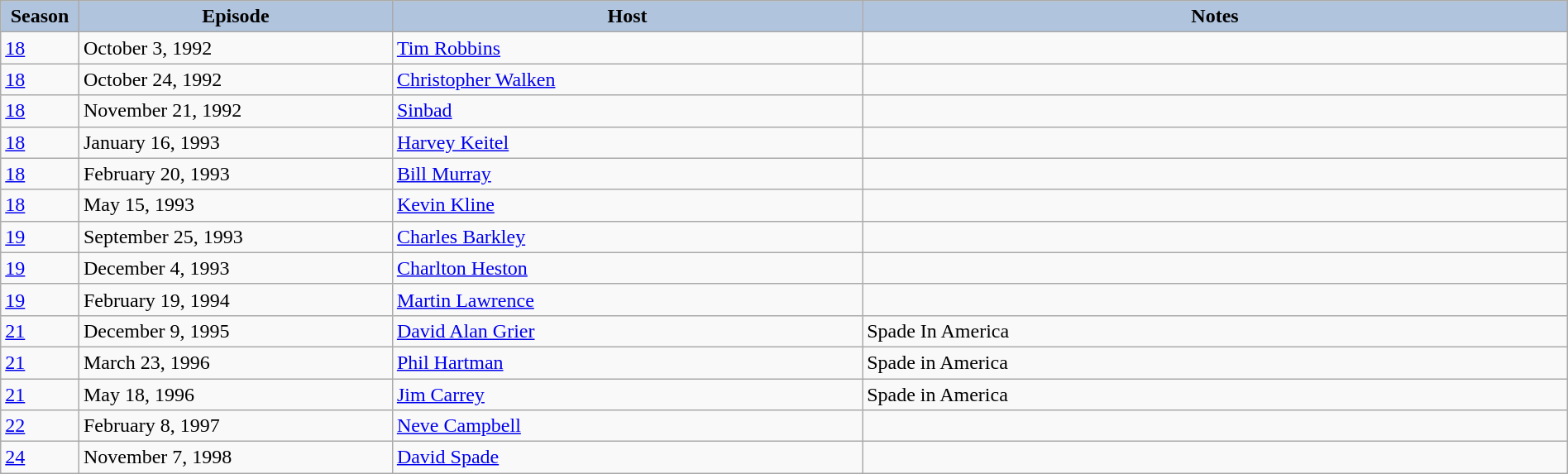<table class="wikitable" style="width:100%;">
<tr>
<th style="background:#B0C4DE;" width="5%">Season</th>
<th style="background:#B0C4DE;" width="20%">Episode</th>
<th style="background:#B0C4DE;" width="30%">Host</th>
<th style="background:#B0C4DE;" width="45%">Notes</th>
</tr>
<tr>
<td><a href='#'>18</a></td>
<td>October 3, 1992</td>
<td><a href='#'>Tim Robbins</a></td>
<td></td>
</tr>
<tr>
<td><a href='#'>18</a></td>
<td>October 24, 1992</td>
<td><a href='#'>Christopher Walken</a></td>
<td></td>
</tr>
<tr>
<td><a href='#'>18</a></td>
<td>November 21, 1992</td>
<td><a href='#'>Sinbad</a></td>
<td></td>
</tr>
<tr>
<td><a href='#'>18</a></td>
<td>January 16, 1993</td>
<td><a href='#'>Harvey Keitel</a></td>
<td></td>
</tr>
<tr>
<td><a href='#'>18</a></td>
<td>February 20, 1993</td>
<td><a href='#'>Bill Murray</a></td>
<td></td>
</tr>
<tr>
<td><a href='#'>18</a></td>
<td>May 15, 1993</td>
<td><a href='#'>Kevin Kline</a></td>
<td></td>
</tr>
<tr>
<td><a href='#'>19</a></td>
<td>September 25, 1993</td>
<td><a href='#'>Charles Barkley</a></td>
<td></td>
</tr>
<tr>
<td><a href='#'>19</a></td>
<td>December 4, 1993</td>
<td><a href='#'>Charlton Heston</a></td>
<td></td>
</tr>
<tr>
<td><a href='#'>19</a></td>
<td>February 19, 1994</td>
<td><a href='#'>Martin Lawrence</a></td>
<td></td>
</tr>
<tr>
<td><a href='#'>21</a></td>
<td>December 9, 1995</td>
<td><a href='#'>David Alan Grier</a></td>
<td>Spade In America</td>
</tr>
<tr>
<td><a href='#'>21</a></td>
<td>March 23, 1996</td>
<td><a href='#'>Phil Hartman</a></td>
<td>Spade in America</td>
</tr>
<tr>
<td><a href='#'>21</a></td>
<td>May 18, 1996</td>
<td><a href='#'>Jim Carrey</a></td>
<td>Spade in America</td>
</tr>
<tr>
<td><a href='#'>22</a></td>
<td>February 8, 1997</td>
<td><a href='#'>Neve Campbell</a></td>
<td></td>
</tr>
<tr>
<td><a href='#'>24</a></td>
<td>November 7, 1998</td>
<td><a href='#'>David Spade</a></td>
<td></td>
</tr>
</table>
